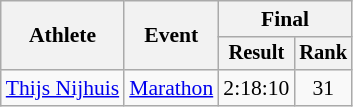<table class="wikitable" style="font-size:90%">
<tr>
<th rowspan="2">Athlete</th>
<th rowspan="2">Event</th>
<th colspan="2">Final</th>
</tr>
<tr style="font-size:95%">
<th>Result</th>
<th>Rank</th>
</tr>
<tr style=text-align:center>
<td style=text-align:left><a href='#'>Thijs Nijhuis</a></td>
<td style=text-align:left><a href='#'>Marathon</a></td>
<td>2:18:10</td>
<td>31</td>
</tr>
</table>
